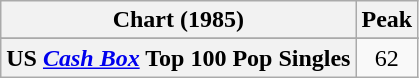<table class="wikitable sortable plainrowheaders" style="text-align:center">
<tr>
<th scopee="col">Chart (1985)</th>
<th scopee="col">Peak</th>
</tr>
<tr>
</tr>
<tr>
<th scope="row">US <em><a href='#'>Cash Box</a></em> Top 100 Pop Singles</th>
<td style="text-align:center;">62</td>
</tr>
</table>
